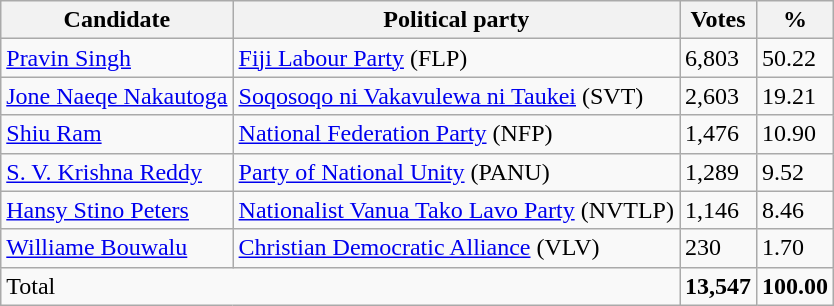<table class="wikitable">
<tr>
<th scope="col">Candidate</th>
<th scope="col">Political party</th>
<th scope="col">Votes</th>
<th scope="col">%</th>
</tr>
<tr>
<td><a href='#'>Pravin Singh</a></td>
<td><a href='#'>Fiji Labour Party</a> (FLP)</td>
<td>6,803</td>
<td>50.22</td>
</tr>
<tr>
<td><a href='#'>Jone Naeqe Nakautoga</a></td>
<td><a href='#'>Soqosoqo ni Vakavulewa ni Taukei</a> (SVT)</td>
<td>2,603</td>
<td>19.21</td>
</tr>
<tr>
<td><a href='#'>Shiu Ram</a></td>
<td><a href='#'>National Federation Party</a> (NFP)</td>
<td>1,476</td>
<td>10.90</td>
</tr>
<tr>
<td><a href='#'>S. V. Krishna Reddy</a></td>
<td><a href='#'>Party of National Unity</a> (PANU)</td>
<td>1,289</td>
<td>9.52</td>
</tr>
<tr>
<td><a href='#'>Hansy Stino Peters</a></td>
<td><a href='#'>Nationalist Vanua Tako Lavo Party</a> (NVTLP)</td>
<td>1,146</td>
<td>8.46</td>
</tr>
<tr>
<td><a href='#'>Williame Bouwalu</a></td>
<td><a href='#'>Christian Democratic Alliance</a> (VLV)</td>
<td>230</td>
<td>1.70</td>
</tr>
<tr>
<td colspan="2">Total</td>
<td><strong>13,547</strong></td>
<td><strong>100.00</strong></td>
</tr>
</table>
